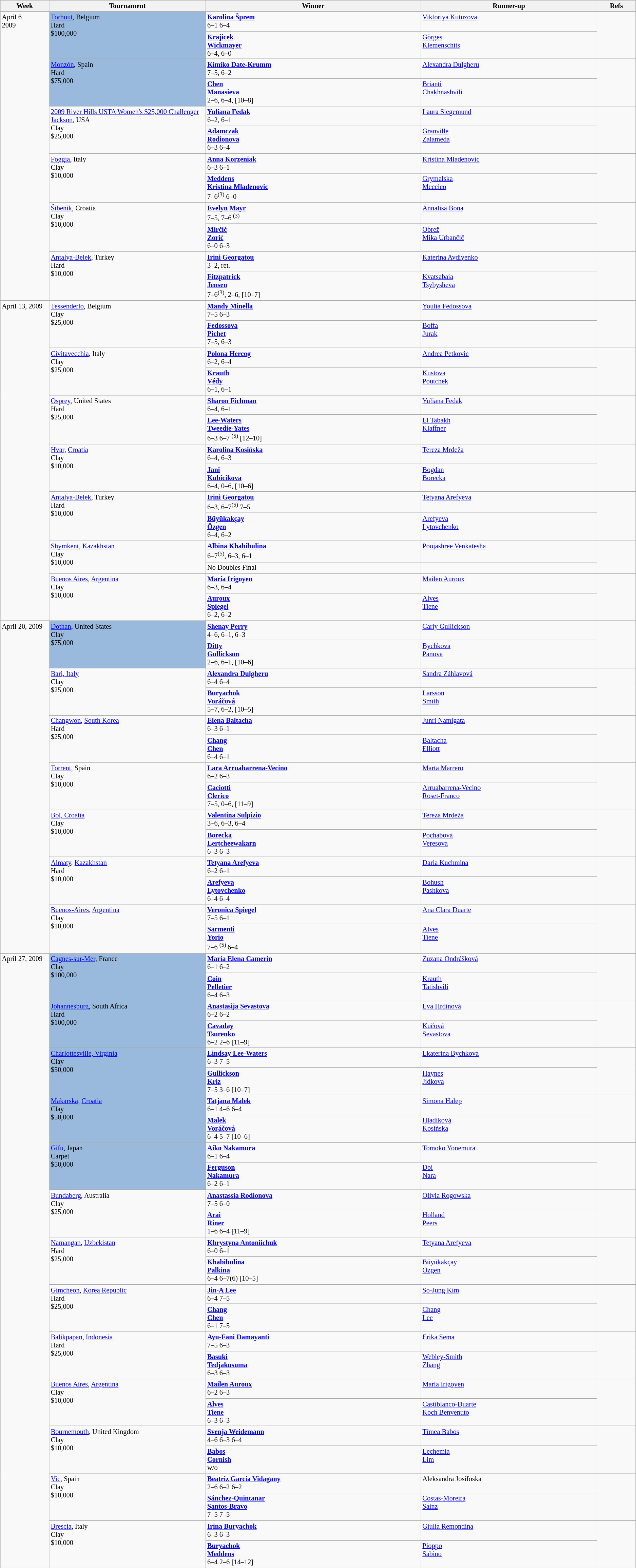<table class="wikitable" style="font-size:85%;">
<tr>
<th width="5%" align="top">Week</th>
<th width="16%" align="top">Tournament</th>
<th width="22%" align="top">Winner</th>
<th width="18%" align="top">Runner-up</th>
<th width="4%" align="top">Refs</th>
</tr>
<tr valign=top>
<td rowspan=12>April 6  <br> 2009</td>
<td rowspan=2 bgcolor="#99BADD"><a href='#'>Torhout</a>, Belgium <br> Hard <br> $100,000</td>
<td> <strong><a href='#'>Karolina Šprem</a></strong> <br> 6–1 6–4</td>
<td> <a href='#'>Viktoriya Kutuzova</a></td>
<td rowspan=2></td>
</tr>
<tr valign=top>
<td> <strong><a href='#'>Krajicek</a></strong> <br>  <strong><a href='#'>Wickmayer</a></strong> <br> 6–4, 6–0</td>
<td> <a href='#'>Görges</a> <br>  <a href='#'>Klemenschits</a></td>
</tr>
<tr valign=top>
<td rowspan=2 bgcolor="#99BADD"><a href='#'>Monzón</a>, Spain <br> Hard <br> $75,000</td>
<td> <strong><a href='#'>Kimiko Date-Krumm</a></strong> <br> 7–5, 6–2</td>
<td> <a href='#'>Alexandra Dulgheru</a></td>
<td rowspan=2></td>
</tr>
<tr valign=top>
<td> <strong><a href='#'>Chen</a></strong> <br>  <strong><a href='#'>Manasieva</a></strong> <br>2–6, 6–4, [10–8]</td>
<td> <a href='#'>Brianti</a> <br>  <a href='#'>Chakhnashvili</a></td>
</tr>
<tr valign=top>
<td rowspan=2><a href='#'>2009 River Hills USTA Women's $25,000 Challenger</a> <a href='#'>Jackson</a>, USA <br> Clay <br> $25,000</td>
<td> <strong><a href='#'>Yuliana Fedak</a></strong> <br> 6–2, 6–1</td>
<td> <a href='#'>Laura Siegemund</a></td>
<td rowspan=2></td>
</tr>
<tr valign=top>
<td> <strong><a href='#'>Adamczak</a></strong> <br>  <strong><a href='#'>Rodionova</a></strong> <br> 6–3 6–4</td>
<td> <a href='#'>Granville</a> <br>  <a href='#'>Zalameda</a></td>
</tr>
<tr valign=top>
<td rowspan=2><a href='#'>Foggia</a>, Italy <br> Clay <br> $10,000</td>
<td> <strong><a href='#'>Anna Korzeniak</a></strong> <br> 6–3 6–1</td>
<td> <a href='#'>Kristina Mladenovic</a></td>
<td rowspan=2></td>
</tr>
<tr valign=top>
<td> <strong><a href='#'>Meddens</a></strong> <br>  <strong><a href='#'>Kristina Mladenovic</a></strong> <br> 7–6<sup>(3)</sup> 6–0</td>
<td> <a href='#'>Grymalska</a> <br>  <a href='#'>Meccico</a></td>
</tr>
<tr valign=top>
<td rowspan=2><a href='#'>Šibenik</a>, Croatia <br> Clay <br> $10,000</td>
<td> <strong><a href='#'>Evelyn Mayr</a></strong> <br>7–5, 7–6<sup> (3) </sup></td>
<td> <a href='#'>Annalisa Bona</a></td>
<td rowspan=2></td>
</tr>
<tr valign=top>
<td> <strong><a href='#'>Mirčić</a></strong> <br>  <strong><a href='#'>Zorić</a></strong> <br>6–0 6–3</td>
<td> <a href='#'>Obrež</a> <br>  <a href='#'>Mika Urbančič</a></td>
</tr>
<tr valign=top>
<td rowspan=2><a href='#'>Antalya-Belek</a>, Turkey <br> Hard <br> $10,000</td>
<td> <strong><a href='#'>Irini Georgatou</a></strong> <br> 3–2, ret.</td>
<td> <a href='#'>Katerina Avdiyenko</a></td>
<td rowspan=2></td>
</tr>
<tr valign=top>
<td> <strong><a href='#'>Fitzpatrick</a></strong> <br>  <strong><a href='#'>Jensen</a></strong> <br> 7–6<sup>(3)</sup>, 2–6, [10–7]</td>
<td> <a href='#'>Kvatsabaia</a> <br>  <a href='#'>Tsybysheva</a></td>
</tr>
<tr valign=top>
<td rowspan=14>April 13, 2009</td>
<td rowspan=2><a href='#'>Tessenderlo</a>, Belgium <br>Clay <br>$25,000</td>
<td> <strong><a href='#'>Mandy Minella</a></strong> <br>7–5 6–3</td>
<td> <a href='#'>Youlia Fedossova</a></td>
<td rowspan=2></td>
</tr>
<tr valign=top>
<td> <strong><a href='#'>Fedossova</a></strong> <br>  <strong><a href='#'>Pichet</a></strong> <br> 7–5, 6–3</td>
<td> <a href='#'>Boffa</a> <br>  <a href='#'>Jurak</a></td>
</tr>
<tr valign=top>
<td rowspan=2><a href='#'>Civitavecchia</a>, Italy <br>Clay<br>$25,000</td>
<td> <strong><a href='#'>Polona Hercog</a></strong> <br> 6–2, 6–4</td>
<td> <a href='#'>Andrea Petkovic</a></td>
<td rowspan=2></td>
</tr>
<tr valign=top>
<td> <strong><a href='#'>Krauth</a></strong> <br>  <strong><a href='#'>Védy</a></strong> <br>6–1, 6–1</td>
<td> <a href='#'>Kustova</a> <br>  <a href='#'>Poutchek</a></td>
</tr>
<tr valign=top>
<td rowspan=2><a href='#'>Osprey</a>, United States <br>Hard<br>$25,000</td>
<td> <strong><a href='#'>Sharon Fichman</a></strong> <br>6–4, 6–1</td>
<td> <a href='#'>Yuliana Fedak</a></td>
<td rowspan=2></td>
</tr>
<tr valign=top>
<td> <strong><a href='#'>Lee-Waters</a></strong> <br>  <strong><a href='#'>Tweedie-Yates</a></strong> <br>6–3 6–7 <sup>(5)</sup> [12–10]</td>
<td> <a href='#'>El Tabakh</a> <br>  <a href='#'>Klaffner</a></td>
</tr>
<tr valign=top>
<td rowspan=2><a href='#'>Hvar</a>, <a href='#'>Croatia</a> <br>Clay<br>$10,000</td>
<td> <strong><a href='#'>Karolina Kosińska</a></strong> <br>6–4, 6–3</td>
<td> <a href='#'>Tereza Mrdeža</a></td>
<td rowspan=2></td>
</tr>
<tr valign=top>
<td> <strong><a href='#'>Jani</a></strong> <br>  <strong><a href='#'>Kubicikova</a></strong> <br>6–4, 0–6, [10–6]</td>
<td> <a href='#'>Bogdan</a> <br>  <a href='#'>Borecka</a></td>
</tr>
<tr valign=top>
<td rowspan=2><a href='#'>Antalya-Belek</a>, Turkey <br>Hard<br>$10,000</td>
<td> <strong><a href='#'>Irini Georgatou</a></strong> <br>6–3, 6–7<sup>(5)</sup> 7–5</td>
<td> <a href='#'>Tetyana Arefyeva</a></td>
<td rowspan=2></td>
</tr>
<tr valign=top>
<td> <strong><a href='#'>Büyükakçay</a></strong> <br>  <strong><a href='#'>Özgen</a></strong> <br>6–4, 6–2</td>
<td> <a href='#'>Arefyeva</a> <br>  <a href='#'>Lytovchenko</a></td>
</tr>
<tr valign=top>
<td rowspan=2><a href='#'>Shymkent</a>, <a href='#'>Kazakhstan</a> <br>Clay<br>$10,000</td>
<td> <strong><a href='#'>Albina Khabibulina</a></strong> <br>6–7<sup>(5)</sup>, 6–3, 6–1</td>
<td> <a href='#'>Poojashree Venkatesha</a></td>
<td rowspan=2></td>
</tr>
<tr valign=top>
<td>No Doubles Final</td>
</tr>
<tr valign=top>
<td rowspan=2><a href='#'>Buenos Aires</a>, <a href='#'>Argentina</a> <br>Clay<br>$10,000</td>
<td> <strong><a href='#'>María Irigoyen</a></strong> <br>6–3, 6–4</td>
<td> <a href='#'>Mailen Auroux</a></td>
<td rowspan=2></td>
</tr>
<tr valign=top>
<td> <strong><a href='#'>Auroux</a></strong> <br>  <strong><a href='#'>Spiegel</a></strong> <br>6–2, 6–2</td>
<td> <a href='#'>Alves</a> <br>  <a href='#'>Tiene</a></td>
</tr>
<tr valign=top>
<td rowspan=14>April 20, 2009</td>
<td rowspan=2 bgcolor="#99BADD"><a href='#'>Dothan</a>, United States <br>Clay<br>$75,000</td>
<td> <strong><a href='#'>Shenay Perry</a></strong> <br>4–6, 6–1, 6–3</td>
<td> <a href='#'>Carly Gullickson</a></td>
<td rowspan=2></td>
</tr>
<tr valign=top>
<td> <strong><a href='#'>Ditty</a></strong> <br>  <strong><a href='#'>Gullickson</a></strong> <br>2–6, 6–1, [10–6]</td>
<td> <a href='#'>Bychkova</a> <br>  <a href='#'>Panova</a></td>
</tr>
<tr valign=top>
<td rowspan=2><a href='#'>Bari, Italy</a> <br>Clay<br>$25,000</td>
<td> <strong><a href='#'>Alexandra Dulgheru</a></strong> <br>6–4 6–4</td>
<td> <a href='#'>Sandra Záhlavová</a></td>
<td rowspan=2></td>
</tr>
<tr valign=top>
<td> <strong><a href='#'>Buryachok</a></strong> <br>  <strong><a href='#'>Voráčová</a></strong> <br>5–7, 6–2, [10–5]</td>
<td> <a href='#'>Larsson</a> <br>  <a href='#'>Smith</a></td>
</tr>
<tr valign=top>
<td rowspan=2><a href='#'>Changwon</a>, <a href='#'>South Korea</a> <br>Hard<br>$25,000</td>
<td> <strong><a href='#'>Elena Baltacha</a></strong> <br>6–3 6–1</td>
<td> <a href='#'>Junri Namigata</a></td>
<td rowspan=2></td>
</tr>
<tr valign=top>
<td> <strong><a href='#'>Chang</a></strong> <br>  <strong><a href='#'>Chen</a></strong> <br>6–4 6–1</td>
<td> <a href='#'>Baltacha</a> <br>  <a href='#'>Elliott</a></td>
</tr>
<tr valign=top>
<td rowspan=2><a href='#'>Torrent</a>, Spain <br>Clay<br>$10,000</td>
<td> <strong><a href='#'>Lara Arruabarrena-Vecino</a></strong> <br>6–2 6–3</td>
<td> <a href='#'>Marta Marrero</a></td>
<td rowspan=2></td>
</tr>
<tr valign=top>
<td> <strong><a href='#'>Caciotti</a></strong> <br>  <strong><a href='#'>Clerico</a></strong> <br> 7–5, 0–6, [11–9]</td>
<td> <a href='#'>Arruabarrena-Vecino</a> <br>  <a href='#'>Roset-Franco</a></td>
</tr>
<tr valign=top>
<td rowspan=2><a href='#'>Bol, Croatia</a> <br>Clay<br>$10,000</td>
<td> <strong><a href='#'>Valentina Sulpizio</a></strong> <br>3–6, 6–3, 6–4</td>
<td> <a href='#'>Tereza Mrdeža</a></td>
<td rowspan=2></td>
</tr>
<tr valign=top>
<td> <strong><a href='#'>Borecka</a></strong> <br>  <strong><a href='#'>Lertcheewakarn</a></strong> <br>6–3 6–3</td>
<td> <a href='#'>Pochabová</a> <br>  <a href='#'>Veresova</a></td>
</tr>
<tr valign=top>
<td rowspan=2><a href='#'>Almaty</a>, <a href='#'>Kazakhstan</a> <br>Hard<br>$10,000</td>
<td> <strong><a href='#'>Tetyana Arefyeva</a></strong> <br>6–2 6–1</td>
<td> <a href='#'>Daria Kuchmina</a></td>
<td rowspan=2></td>
</tr>
<tr valign=top>
<td> <strong><a href='#'>Arefyeva</a></strong> <br>  <strong><a href='#'>Lytovchenko</a></strong> <br>6–4 6–4</td>
<td> <a href='#'>Bohush</a> <br>  <a href='#'>Pashkova</a></td>
</tr>
<tr valign=top>
<td rowspan=2><a href='#'>Buenos-Aires</a>, <a href='#'>Argentina</a> <br>Clay<br>$10,000</td>
<td> <strong><a href='#'>Veronica Spiegel</a></strong> <br>7–5 6–1</td>
<td> <a href='#'>Ana Clara Duarte</a></td>
<td rowspan=2></td>
</tr>
<tr valign=top>
<td> <strong><a href='#'>Sarmenti</a></strong> <br>  <strong><a href='#'>Yorio</a></strong> <br>7–6 <sup> (5) </sup> 6–4</td>
<td> <a href='#'>Alves</a> <br>  <a href='#'>Tiene</a></td>
</tr>
<tr valign=top>
<td rowspan=26>April 27, 2009</td>
<td rowspan=2 bgcolor="#99BADD"><a href='#'>Cagnes-sur-Mer</a>, France <br>Clay<br>$100,000</td>
<td> <strong><a href='#'>Maria Elena Camerin</a></strong> <br>6–1 6–2</td>
<td> <a href='#'>Zuzana Ondrášková</a></td>
<td rowspan=2></td>
</tr>
<tr valign=top>
<td> <strong><a href='#'>Coin</a></strong> <br>  <strong><a href='#'>Pelletier</a></strong> <br>6–4 6–3</td>
<td> <a href='#'>Krauth</a> <br>  <a href='#'>Tatishvili</a></td>
</tr>
<tr valign=top>
<td rowspan=2 bgcolor="#99BADD"><a href='#'>Johannesburg</a>, South Africa <br>Hard<br>$100,000</td>
<td> <strong><a href='#'>Anastasija Sevastova</a></strong> <br>6–2 6–2</td>
<td> <a href='#'>Eva Hrdinová</a></td>
<td rowspan=2></td>
</tr>
<tr valign=top>
<td> <strong><a href='#'>Cavaday</a></strong> <br>  <strong><a href='#'>Tsurenko</a></strong> <br> 6–2 2–6 [11–9]</td>
<td> <a href='#'>Kučová</a> <br>  <a href='#'>Sevastova</a></td>
</tr>
<tr valign=top>
<td bgcolor="#99BADD" rowspan=2><a href='#'>Charlottesville, Virginia</a> <br>Clay<br>$50,000</td>
<td> <strong><a href='#'>Lindsay Lee-Waters</a></strong> <br>6–3 7–5</td>
<td> <a href='#'>Ekaterina Bychkova</a></td>
<td rowspan=2></td>
</tr>
<tr valign=top>
<td> <strong><a href='#'>Gullickson</a></strong> <br>  <strong><a href='#'>Kriz</a></strong> <br> 7–5 3–6 [10–7]</td>
<td> <a href='#'>Haynes</a> <br>  <a href='#'>Jidkova</a></td>
</tr>
<tr valign=top>
<td bgcolor="#99BADD" rowspan=2><a href='#'>Makarska</a>, <a href='#'>Croatia</a> <br>Clay<br>$50,000</td>
<td> <strong><a href='#'>Tatjana Malek</a></strong> <br>6–1 4–6 6–4</td>
<td> <a href='#'>Simona Halep</a></td>
<td rowspan=2></td>
</tr>
<tr valign=top>
<td> <strong><a href='#'>Malek</a></strong> <br>  <strong><a href='#'>Voráčová</a></strong> <br> 6–4 5–7 [10–6]</td>
<td> <a href='#'>Hladíková</a> <br>  <a href='#'>Kosińska</a></td>
</tr>
<tr valign=top>
<td bgcolor="#99BADD" rowspan=2><a href='#'>Gifu</a>, Japan <br>Carpet<br>$50,000</td>
<td> <strong><a href='#'>Aiko Nakamura</a></strong> <br>6–1 6–4</td>
<td> <a href='#'>Tomoko Yonemura</a></td>
<td rowspan=2></td>
</tr>
<tr valign=top>
<td> <strong><a href='#'>Ferguson</a></strong> <br>  <strong><a href='#'>Nakamura</a></strong> <br> 6–2 6–1</td>
<td> <a href='#'>Doi</a> <br>  <a href='#'>Nara</a></td>
</tr>
<tr valign=top>
<td rowspan=2><a href='#'>Bundaberg</a>, Australia <br>Clay<br>$25,000</td>
<td> <strong><a href='#'>Anastassia Rodionova</a></strong> <br>7–5 6–0</td>
<td> <a href='#'>Olivia Rogowska</a></td>
<td rowspan=2></td>
</tr>
<tr valign=top>
<td> <strong><a href='#'>Arai</a></strong> <br>  <strong><a href='#'>Riner</a></strong> <br> 1–6 6–4 [11–9]</td>
<td> <a href='#'>Holland</a> <br>  <a href='#'>Peers</a></td>
</tr>
<tr valign=top>
<td rowspan=2><a href='#'>Namangan</a>, <a href='#'>Uzbekistan</a> <br>Hard<br>$25,000</td>
<td> <strong><a href='#'>Khrystyna Antoniichuk</a></strong> <br>6–0 6–1</td>
<td> <a href='#'>Tetyana Arefyeva</a></td>
<td rowspan=2></td>
</tr>
<tr valign=top>
<td> <strong><a href='#'>Khabibulina</a></strong> <br>  <strong><a href='#'>Palkina</a></strong> <br> 6–4 6–7(6) [10–5]</td>
<td> <a href='#'>Büyükakçay</a> <br>  <a href='#'>Özgen</a></td>
</tr>
<tr valign=top>
<td rowspan=2><a href='#'>Gimcheon</a>, <a href='#'>Korea Republic</a> <br>Hard<br>$25,000</td>
<td> <strong><a href='#'>Jin-A Lee</a></strong> <br>6–4 7–5</td>
<td> <a href='#'>So-Jung Kim</a></td>
<td rowspan=2></td>
</tr>
<tr valign=top>
<td> <strong><a href='#'>Chang</a></strong> <br>  <strong><a href='#'>Chen</a></strong> <br> 6–1 7–5</td>
<td> <a href='#'>Chang</a> <br>  <a href='#'>Lee</a></td>
</tr>
<tr valign=top>
<td rowspan=2><a href='#'>Balikpapan</a>, <a href='#'>Indonesia</a> <br>Hard<br>$25,000</td>
<td> <strong><a href='#'>Ayu-Fani Damayanti</a></strong> <br>7–5 6–3</td>
<td> <a href='#'>Erika Sema</a></td>
<td rowspan=2></td>
</tr>
<tr valign=top>
<td> <strong><a href='#'>Basuki</a></strong> <br>  <strong><a href='#'>Tedjakusuma</a></strong> <br> 6–3 6–3</td>
<td> <a href='#'>Webley-Smith</a> <br>  <a href='#'>Zhang</a></td>
</tr>
<tr valign=top>
<td rowspan=2><a href='#'>Buenos Aires</a>, <a href='#'>Argentina</a> <br>Clay<br>$10,000</td>
<td> <strong><a href='#'>Mailen Auroux</a></strong> <br>6–2 6–3</td>
<td> <a href='#'>María Irigoyen</a></td>
<td rowspan=2></td>
</tr>
<tr valign=top>
<td> <strong><a href='#'>Alves</a></strong>  <br>  <strong><a href='#'>Tiene</a></strong> <br> 6–3 6–3</td>
<td> <a href='#'>Castiblanco-Duarte</a>  <br>  <a href='#'>Koch Benvenuto</a></td>
</tr>
<tr valign=top>
<td rowspan=2><a href='#'>Bournemouth</a>, United Kingdom <br>Clay<br>$10,000</td>
<td> <strong><a href='#'>Svenja Weidemann</a></strong> <br>4–6 6–3 6–4</td>
<td> <a href='#'>Tímea Babos</a></td>
<td rowspan=2></td>
</tr>
<tr valign=top>
<td> <strong><a href='#'>Babos</a></strong>  <br>  <strong><a href='#'>Cornish</a></strong> <br> w/o</td>
<td> <a href='#'>Lechemia</a>  <br>  <a href='#'>Lim</a></td>
</tr>
<tr valign=top>
<td rowspan=2><a href='#'>Vic</a>, Spain <br>Clay<br>$10,000</td>
<td> <strong><a href='#'>Beatriz García Vidagany</a></strong> <br>2–6 6–2 6–2</td>
<td> Aleksandra Josifoska</td>
<td rowspan=2></td>
</tr>
<tr valign=top>
<td> <strong><a href='#'>Sánchez-Quintanar</a></strong>  <br>  <strong><a href='#'>Santos-Bravo</a></strong> <br> 7–5 7–5</td>
<td> <a href='#'>Costas-Moreira</a>  <br>  <a href='#'>Sainz</a></td>
</tr>
<tr valign=top>
<td rowspan=2><a href='#'>Brescia</a>, Italy <br>Clay<br>$10,000</td>
<td> <strong><a href='#'>Irina Buryachok</a></strong> <br>6–3 6–3</td>
<td> <a href='#'>Giulia Remondina</a></td>
<td rowspan=2></td>
</tr>
<tr valign=top>
<td> <strong><a href='#'>Buryachok</a></strong>  <br>  <strong><a href='#'>Meddens</a></strong> <br> 6–4 2–6 [14–12]</td>
<td> <a href='#'>Pioppo</a>  <br>  <a href='#'>Sabino</a></td>
</tr>
</table>
